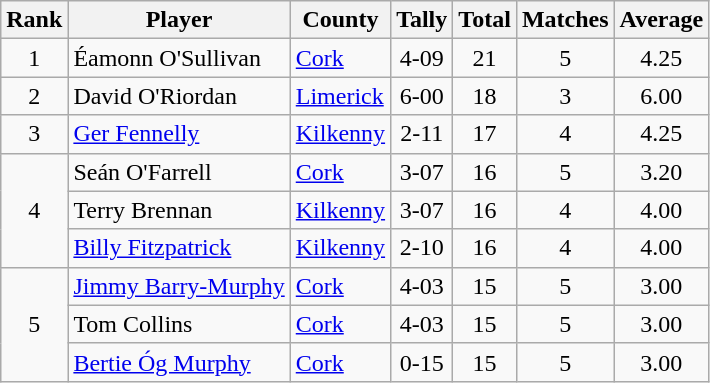<table class="wikitable">
<tr>
<th>Rank</th>
<th>Player</th>
<th>County</th>
<th>Tally</th>
<th>Total</th>
<th>Matches</th>
<th>Average</th>
</tr>
<tr>
<td rowspan=1 align=center>1</td>
<td>Éamonn O'Sullivan</td>
<td><a href='#'>Cork</a></td>
<td align=center>4-09</td>
<td align=center>21</td>
<td align=center>5</td>
<td align=center>4.25</td>
</tr>
<tr>
<td rowspan=1 align=center>2</td>
<td>David O'Riordan</td>
<td><a href='#'>Limerick</a></td>
<td align=center>6-00</td>
<td align=center>18</td>
<td align=center>3</td>
<td align=center>6.00</td>
</tr>
<tr>
<td rowspan=1 align=center>3</td>
<td><a href='#'>Ger Fennelly</a></td>
<td><a href='#'>Kilkenny</a></td>
<td align=center>2-11</td>
<td align=center>17</td>
<td align=center>4</td>
<td align=center>4.25</td>
</tr>
<tr>
<td rowspan=3 align=center>4</td>
<td>Seán O'Farrell</td>
<td><a href='#'>Cork</a></td>
<td align=center>3-07</td>
<td align=center>16</td>
<td align=center>5</td>
<td align=center>3.20</td>
</tr>
<tr>
<td>Terry Brennan</td>
<td><a href='#'>Kilkenny</a></td>
<td align=center>3-07</td>
<td align=center>16</td>
<td align=center>4</td>
<td align=center>4.00</td>
</tr>
<tr>
<td><a href='#'>Billy Fitzpatrick</a></td>
<td><a href='#'>Kilkenny</a></td>
<td align=center>2-10</td>
<td align=center>16</td>
<td align=center>4</td>
<td align=center>4.00</td>
</tr>
<tr>
<td rowspan=3 align=center>5</td>
<td><a href='#'>Jimmy Barry-Murphy</a></td>
<td><a href='#'>Cork</a></td>
<td align=center>4-03</td>
<td align=center>15</td>
<td align=center>5</td>
<td align=center>3.00</td>
</tr>
<tr>
<td>Tom Collins</td>
<td><a href='#'>Cork</a></td>
<td align=center>4-03</td>
<td align=center>15</td>
<td align=center>5</td>
<td align=center>3.00</td>
</tr>
<tr>
<td><a href='#'>Bertie Óg Murphy</a></td>
<td><a href='#'>Cork</a></td>
<td align=center>0-15</td>
<td align=center>15</td>
<td align=center>5</td>
<td align=center>3.00</td>
</tr>
</table>
